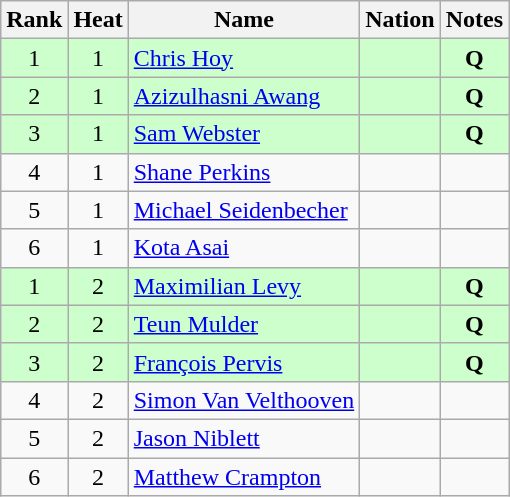<table class="wikitable sortable" style="text-align:center">
<tr>
<th>Rank</th>
<th>Heat</th>
<th>Name</th>
<th>Nation</th>
<th>Notes</th>
</tr>
<tr style="background: #ccffcc;">
<td>1</td>
<td>1</td>
<td align=left><a href='#'>Chris Hoy</a></td>
<td align=left></td>
<td><strong>Q</strong></td>
</tr>
<tr style="background: #ccffcc;">
<td>2</td>
<td>1</td>
<td align=left><a href='#'>Azizulhasni Awang</a></td>
<td align=left></td>
<td><strong>Q</strong></td>
</tr>
<tr style="background: #ccffcc;">
<td>3</td>
<td>1</td>
<td align=left><a href='#'>Sam Webster</a></td>
<td align=left></td>
<td><strong>Q</strong></td>
</tr>
<tr>
<td>4</td>
<td>1</td>
<td align=left><a href='#'>Shane Perkins</a></td>
<td align=left></td>
<td></td>
</tr>
<tr>
<td>5</td>
<td>1</td>
<td align=left><a href='#'>Michael Seidenbecher</a></td>
<td align=left></td>
<td></td>
</tr>
<tr>
<td>6</td>
<td>1</td>
<td align=left><a href='#'>Kota Asai</a></td>
<td align=left></td>
<td></td>
</tr>
<tr style="background: #ccffcc;">
<td>1</td>
<td>2</td>
<td align=left><a href='#'>Maximilian Levy</a></td>
<td align=left></td>
<td><strong>Q</strong></td>
</tr>
<tr style="background: #ccffcc;">
<td>2</td>
<td>2</td>
<td align=left><a href='#'>Teun Mulder</a></td>
<td align=left></td>
<td><strong>Q</strong></td>
</tr>
<tr style="background: #ccffcc;">
<td>3</td>
<td>2</td>
<td align=left><a href='#'>François Pervis</a></td>
<td align=left></td>
<td><strong>Q</strong></td>
</tr>
<tr>
<td>4</td>
<td>2</td>
<td align=left><a href='#'>Simon Van Velthooven</a></td>
<td align=left></td>
<td></td>
</tr>
<tr>
<td>5</td>
<td>2</td>
<td align=left><a href='#'>Jason Niblett</a></td>
<td align=left></td>
<td></td>
</tr>
<tr>
<td>6</td>
<td>2</td>
<td align=left><a href='#'>Matthew Crampton</a></td>
<td align=left></td>
<td></td>
</tr>
</table>
